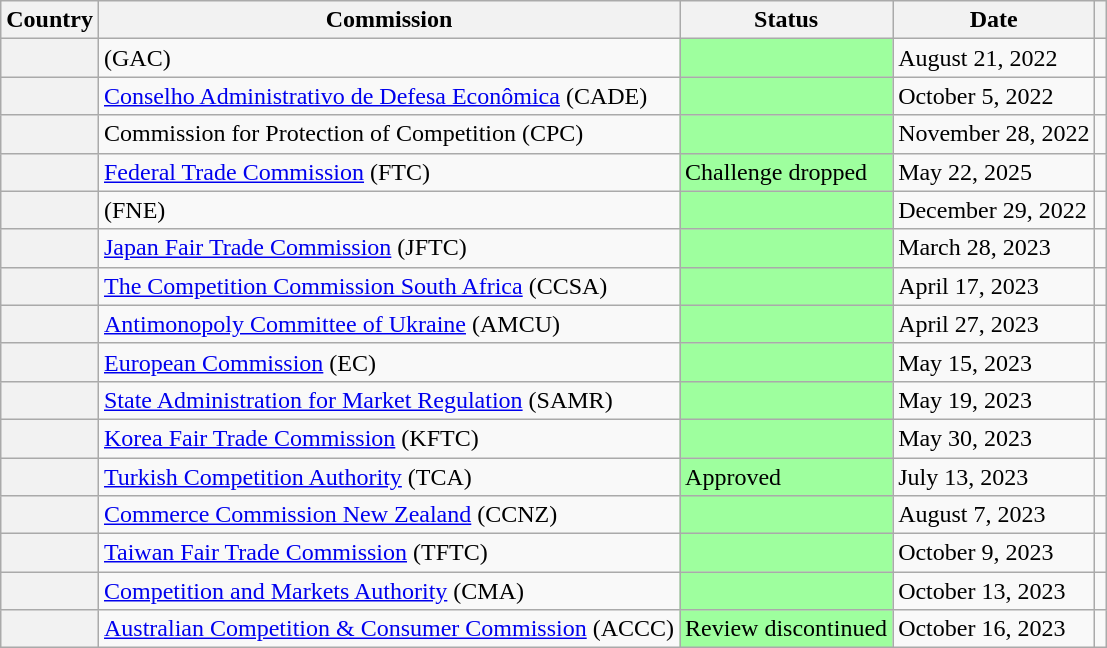<table class="wikitable plainrowheaders">
<tr>
<th scope="col">Country</th>
<th scope="col">Commission</th>
<th scope="col">Status</th>
<th scope="col">Date</th>
<th scope="col"></th>
</tr>
<tr>
<th scope="row"></th>
<td> (GAC)</td>
<td style="background:#9eff9e;"></td>
<td>August 21, 2022</td>
<td></td>
</tr>
<tr>
<th scope="row"></th>
<td><a href='#'>Conselho Administrativo de Defesa Econômica</a> (CADE)</td>
<td style="background:#9eff9e;"></td>
<td>October 5, 2022</td>
<td></td>
</tr>
<tr>
<th scope="row"></th>
<td>Commission for Protection of Competition (CPC)</td>
<td style="background:#9eff9e;"></td>
<td>November 28, 2022</td>
<td></td>
</tr>
<tr>
<th scope="row"></th>
<td><a href='#'>Federal Trade Commission</a> (FTC)</td>
<td style="background:#9eff9e;">Challenge dropped</td>
<td>May 22, 2025</td>
<td></td>
</tr>
<tr>
<th scope="row"></th>
<td> (FNE)</td>
<td style="background:#9eff9e;"></td>
<td>December 29, 2022</td>
<td></td>
</tr>
<tr>
<th scope="row"></th>
<td><a href='#'>Japan Fair Trade Commission</a> (JFTC)</td>
<td style="background:#9eff9e;"></td>
<td>March 28, 2023</td>
<td></td>
</tr>
<tr>
<th scope="row"></th>
<td><a href='#'>The Competition Commission South Africa</a> (CCSA)</td>
<td style="background:#9eff9e;"></td>
<td>April 17, 2023</td>
<td></td>
</tr>
<tr>
<th scope="row"></th>
<td><a href='#'>Antimonopoly Committee of Ukraine</a> (AMCU)</td>
<td style="background:#9eff9e;"></td>
<td>April 27, 2023</td>
<td></td>
</tr>
<tr>
<th scope="row"></th>
<td><a href='#'>European Commission</a> (EC)</td>
<td style="background:#9eff9e;"></td>
<td>May 15, 2023</td>
<td></td>
</tr>
<tr>
<th scope="row"></th>
<td><a href='#'>State Administration for Market Regulation</a> (SAMR)</td>
<td style="background:#9eff9e;"></td>
<td>May 19, 2023</td>
<td></td>
</tr>
<tr>
<th scope="row"></th>
<td><a href='#'>Korea Fair Trade Commission</a> (KFTC)</td>
<td style="background:#9eff9e;"></td>
<td>May 30, 2023</td>
<td></td>
</tr>
<tr>
<th scope="row"></th>
<td><a href='#'>Turkish Competition Authority</a> (TCA)</td>
<td style="background:#9eff9e;">Approved</td>
<td>July 13, 2023</td>
<td></td>
</tr>
<tr>
<th scope="row"></th>
<td><a href='#'>Commerce Commission New Zealand</a> (CCNZ)</td>
<td style="background:#9eff9e;"></td>
<td>August 7, 2023</td>
<td></td>
</tr>
<tr>
<th scope="row"></th>
<td><a href='#'>Taiwan Fair Trade Commission</a> (TFTC)</td>
<td style="background:#9eff9e;"></td>
<td>October 9, 2023</td>
<td></td>
</tr>
<tr>
<th scope="row"></th>
<td><a href='#'>Competition and Markets Authority</a> (CMA)</td>
<td style="background:#9eff9e;"></td>
<td>October 13, 2023</td>
<td></td>
</tr>
<tr>
<th scope="row"></th>
<td><a href='#'>Australian Competition & Consumer Commission</a> (ACCC)</td>
<td style="background:#9eff9e;">Review discontinued</td>
<td>October 16, 2023</td>
<td></td>
</tr>
</table>
